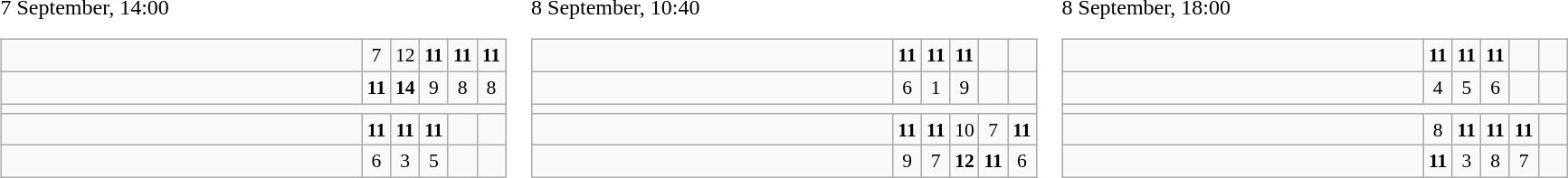<table>
<tr>
<td>7 September, 14:00<br><table class="wikitable" style="text-align:center; font-size:90%;">
<tr>
<td style="width:18em; text-align:left;"><strong></strong></td>
<td style="width:1em">7</td>
<td style="width:1em">12</td>
<td style="width:1em"><strong>11</strong></td>
<td style="width:1em"><strong>11</strong></td>
<td style="width:1em"><strong>11</strong></td>
</tr>
<tr>
<td style="text-align:left;"></td>
<td><strong>11</strong></td>
<td><strong>14</strong></td>
<td>9</td>
<td>8</td>
<td>8</td>
</tr>
<tr>
<td colspan="6"></td>
</tr>
<tr>
<td style="text-align:left;"><strong></strong></td>
<td><strong>11</strong></td>
<td><strong>11</strong></td>
<td><strong>11</strong></td>
<td></td>
<td></td>
</tr>
<tr>
<td style="text-align:left;"></td>
<td>6</td>
<td>3</td>
<td>5</td>
<td></td>
<td></td>
</tr>
</table>
</td>
<td>8 September, 10:40<br><table class="wikitable" style="text-align:center; font-size:90%;">
<tr>
<td style="width:18em; text-align:left;"><strong></strong></td>
<td style="width:1em"><strong>11</strong></td>
<td style="width:1em"><strong>11</strong></td>
<td style="width:1em"><strong>11</strong></td>
<td style="width:1em"></td>
<td style="width:1em"></td>
</tr>
<tr>
<td style="text-align:left;"></td>
<td>6</td>
<td>1</td>
<td>9</td>
<td></td>
<td></td>
</tr>
<tr>
<td colspan="6"></td>
</tr>
<tr>
<td style="text-align:left;"><strong></strong></td>
<td><strong>11</strong></td>
<td><strong>11</strong></td>
<td>10</td>
<td>7</td>
<td><strong>11</strong></td>
</tr>
<tr>
<td style="text-align:left;"></td>
<td>9</td>
<td>7</td>
<td><strong>12</strong></td>
<td><strong>11</strong></td>
<td>6</td>
</tr>
</table>
</td>
<td>8 September, 18:00<br><table class="wikitable" style="text-align:center; font-size:90%;">
<tr>
<td style="width:18em; text-align:left;"><strong></strong></td>
<td style="width:1em"><strong>11</strong></td>
<td style="width:1em"><strong>11</strong></td>
<td style="width:1em"><strong>11</strong></td>
<td style="width:1em"></td>
<td style="width:1em"></td>
</tr>
<tr>
<td style="text-align:left;"></td>
<td>4</td>
<td>5</td>
<td>6</td>
<td></td>
<td></td>
</tr>
<tr>
<td colspan="6"></td>
</tr>
<tr>
<td style="text-align:left;"><strong></strong></td>
<td>8</td>
<td><strong>11</strong></td>
<td><strong>11</strong></td>
<td><strong>11</strong></td>
<td></td>
</tr>
<tr>
<td style="text-align:left;"></td>
<td><strong>11</strong></td>
<td>3</td>
<td>8</td>
<td>7</td>
<td></td>
</tr>
</table>
</td>
</tr>
</table>
